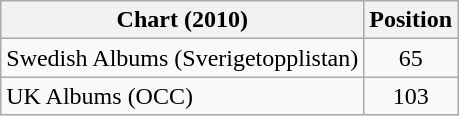<table class="wikitable sortable">
<tr>
<th>Chart (2010)</th>
<th>Position</th>
</tr>
<tr>
<td>Swedish Albums (Sverigetopplistan)</td>
<td style="text-align:center;">65</td>
</tr>
<tr>
<td>UK Albums (OCC)</td>
<td style="text-align:center;">103</td>
</tr>
</table>
